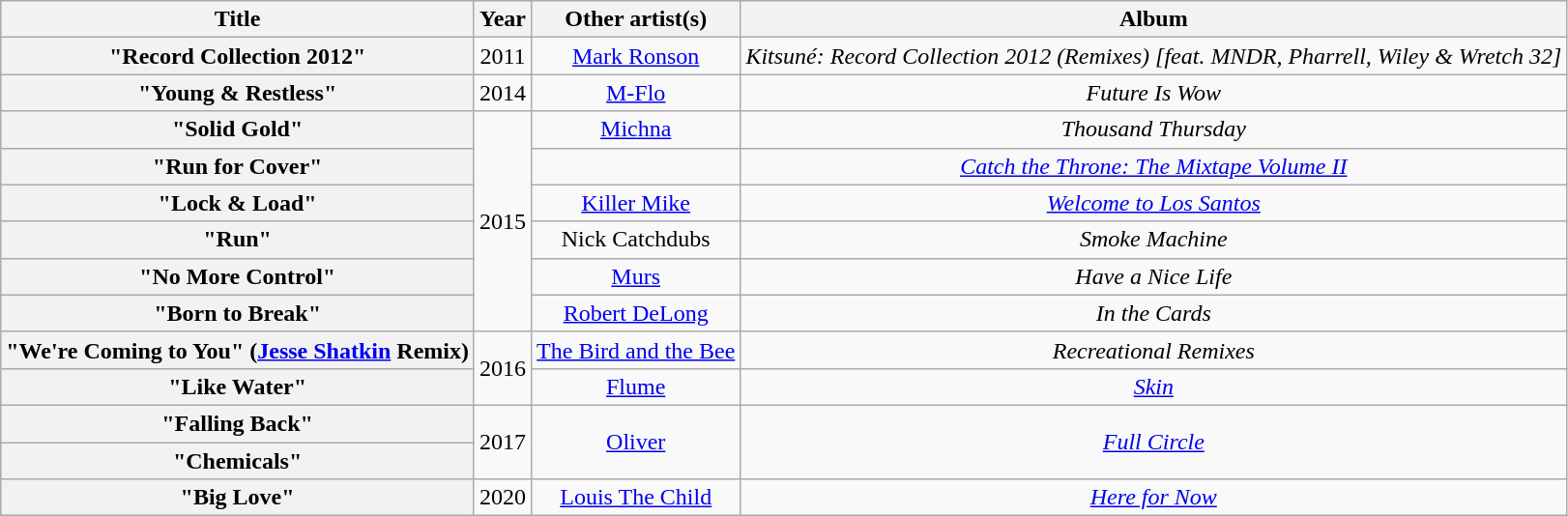<table class="wikitable plainrowheaders" style="text-align:center;">
<tr>
<th scope="col">Title</th>
<th scope="col">Year</th>
<th scope="col">Other artist(s)</th>
<th scope="col">Album</th>
</tr>
<tr>
<th scope="row">"Record Collection 2012"<br></th>
<td>2011</td>
<td><a href='#'>Mark Ronson</a></td>
<td><em>Kitsuné: Record Collection 2012 (Remixes) [feat. MNDR, Pharrell, Wiley & Wretch 32]</em></td>
</tr>
<tr>
<th scope="row">"Young & Restless"</th>
<td>2014</td>
<td><a href='#'>M-Flo</a></td>
<td><em>Future Is Wow</em></td>
</tr>
<tr>
<th scope="row">"Solid Gold"</th>
<td rowspan="6">2015</td>
<td><a href='#'>Michna</a></td>
<td><em>Thousand Thursday</em></td>
</tr>
<tr>
<th scope="row">"Run for Cover"</th>
<td></td>
<td><em><a href='#'>Catch the Throne: The Mixtape Volume II</a></em></td>
</tr>
<tr>
<th scope="row">"Lock & Load"</th>
<td><a href='#'>Killer Mike</a></td>
<td><em><a href='#'>Welcome to Los Santos</a></em></td>
</tr>
<tr>
<th scope="row">"Run"</th>
<td>Nick Catchdubs</td>
<td><em>Smoke Machine</em></td>
</tr>
<tr>
<th scope="row">"No More Control"</th>
<td><a href='#'>Murs</a></td>
<td><em>Have a Nice Life</em></td>
</tr>
<tr>
<th scope="row">"Born to Break"</th>
<td><a href='#'>Robert DeLong</a></td>
<td><em>In the Cards</em></td>
</tr>
<tr>
<th scope="row">"We're Coming to You" (<a href='#'>Jesse Shatkin</a> Remix)</th>
<td rowspan="2">2016</td>
<td><a href='#'>The Bird and the Bee</a></td>
<td><em>Recreational Remixes</em></td>
</tr>
<tr>
<th scope="row">"Like Water"</th>
<td><a href='#'>Flume</a></td>
<td><em><a href='#'>Skin</a></em></td>
</tr>
<tr>
<th scope="row">"Falling Back"</th>
<td rowspan="2">2017</td>
<td rowspan="2"><a href='#'>Oliver</a></td>
<td rowspan="2"><em><a href='#'>Full Circle</a></em></td>
</tr>
<tr>
<th scope="row">"Chemicals"</th>
</tr>
<tr>
<th scope="row">"Big Love"<br></th>
<td>2020</td>
<td><a href='#'>Louis The Child</a></td>
<td><em><a href='#'>Here for Now</a></em></td>
</tr>
</table>
